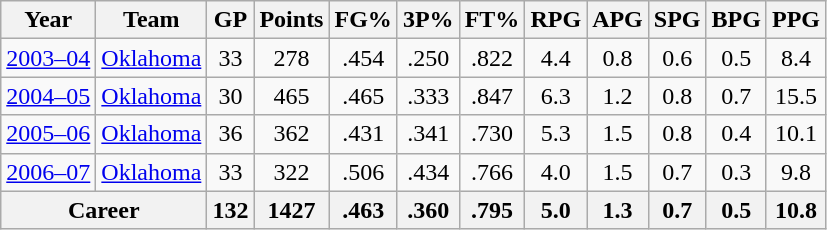<table class="wikitable"; style="text-align:center";>
<tr>
<th>Year</th>
<th>Team</th>
<th>GP</th>
<th>Points</th>
<th>FG%</th>
<th>3P%</th>
<th>FT%</th>
<th>RPG</th>
<th>APG</th>
<th>SPG</th>
<th>BPG</th>
<th>PPG</th>
</tr>
<tr>
<td><a href='#'>2003–04</a></td>
<td><a href='#'>Oklahoma</a></td>
<td>33</td>
<td>278</td>
<td>.454</td>
<td>.250</td>
<td>.822</td>
<td>4.4</td>
<td>0.8</td>
<td>0.6</td>
<td>0.5</td>
<td>8.4</td>
</tr>
<tr>
<td><a href='#'>2004–05</a></td>
<td><a href='#'>Oklahoma</a></td>
<td>30</td>
<td>465</td>
<td>.465</td>
<td>.333</td>
<td>.847</td>
<td>6.3</td>
<td>1.2</td>
<td>0.8</td>
<td>0.7</td>
<td>15.5</td>
</tr>
<tr>
<td><a href='#'>2005–06</a></td>
<td><a href='#'>Oklahoma</a></td>
<td>36</td>
<td>362</td>
<td>.431</td>
<td>.341</td>
<td>.730</td>
<td>5.3</td>
<td>1.5</td>
<td>0.8</td>
<td>0.4</td>
<td>10.1</td>
</tr>
<tr>
<td><a href='#'>2006–07</a></td>
<td><a href='#'>Oklahoma</a></td>
<td>33</td>
<td>322</td>
<td>.506</td>
<td>.434</td>
<td>.766</td>
<td>4.0</td>
<td>1.5</td>
<td>0.7</td>
<td>0.3</td>
<td>9.8</td>
</tr>
<tr>
<th colspan=2; align=center>Career</th>
<th>132</th>
<th>1427</th>
<th>.463</th>
<th>.360</th>
<th>.795</th>
<th>5.0</th>
<th>1.3</th>
<th>0.7</th>
<th>0.5</th>
<th>10.8</th>
</tr>
</table>
